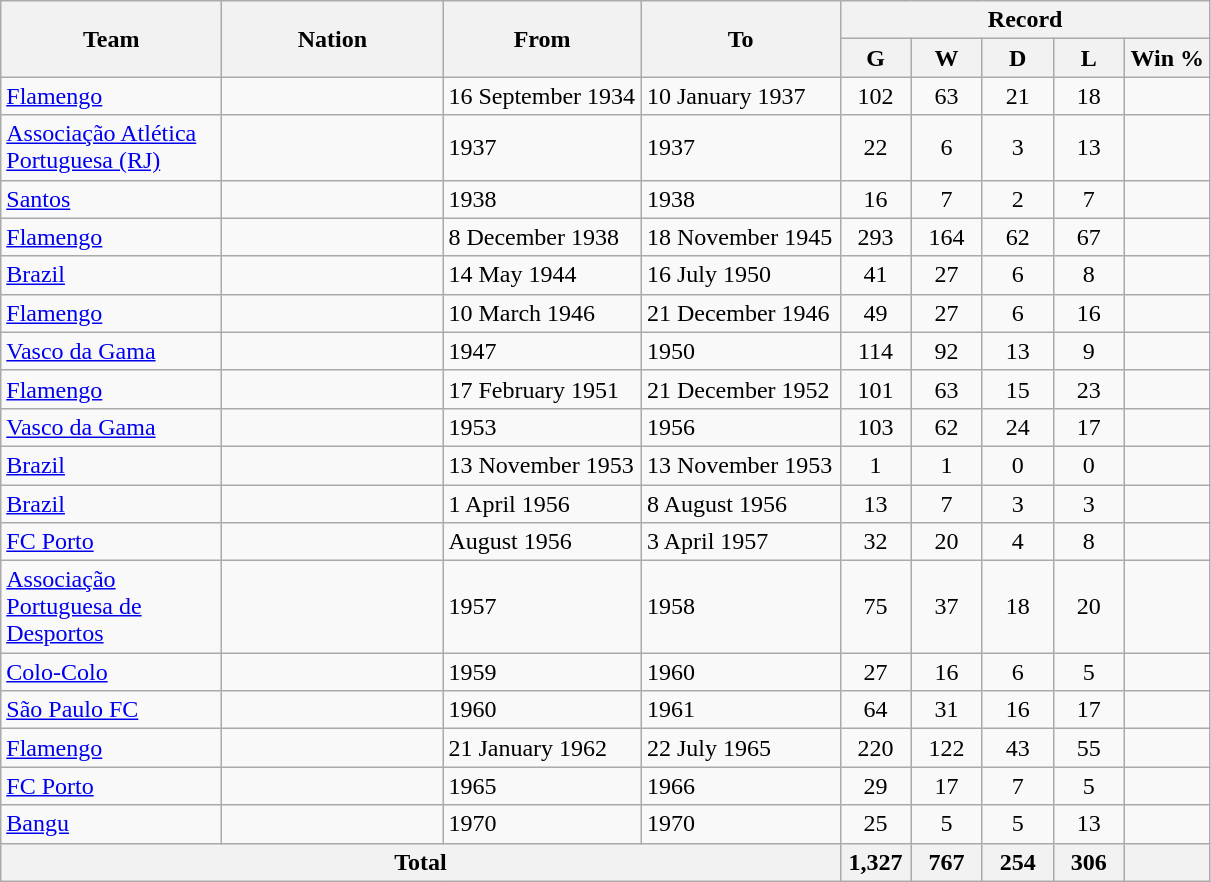<table class="wikitable" style="text-align: center">
<tr>
<th rowspan=2 width=140>Team</th>
<th rowspan=2 width=140>Nation</th>
<th rowspan=2 width=125>From</th>
<th rowspan=2 width=125>To</th>
<th colspan=8>Record</th>
</tr>
<tr>
<th width=40>G</th>
<th width=40>W</th>
<th width=40>D</th>
<th width=40>L</th>
<th width=50>Win %</th>
</tr>
<tr>
<td align="left"><a href='#'>Flamengo</a></td>
<td align="left"></td>
<td align=left>16 September  1934</td>
<td align=left>10 January  1937</td>
<td>102</td>
<td>63</td>
<td>21</td>
<td>18</td>
<td></td>
</tr>
<tr>
<td align="left"><a href='#'>Associação Atlética Portuguesa (RJ)</a></td>
<td align="left"></td>
<td align=left>1937</td>
<td align=left>1937</td>
<td>22</td>
<td>6</td>
<td>3</td>
<td>13</td>
<td></td>
</tr>
<tr>
<td align="left"><a href='#'>Santos</a></td>
<td align="left"></td>
<td align=left>1938</td>
<td align=left>1938</td>
<td>16</td>
<td>7</td>
<td>2</td>
<td>7</td>
<td></td>
</tr>
<tr>
<td align="left"><a href='#'>Flamengo</a></td>
<td align="left"></td>
<td align=left>8 December  1938</td>
<td align=left>18  November  1945</td>
<td>293</td>
<td>164</td>
<td>62</td>
<td>67</td>
<td></td>
</tr>
<tr>
<td align="left"><a href='#'>Brazil</a></td>
<td align="left"></td>
<td align=left>14 May  1944</td>
<td align=left>16  July  1950</td>
<td>41</td>
<td>27</td>
<td>6</td>
<td>8</td>
<td></td>
</tr>
<tr>
<td align="left"><a href='#'>Flamengo</a></td>
<td align="left"></td>
<td align=left>10 March 1946</td>
<td align=left>21 December 1946</td>
<td>49</td>
<td>27</td>
<td>6</td>
<td>16</td>
<td></td>
</tr>
<tr>
<td align="left"><a href='#'>Vasco da Gama</a></td>
<td align="left"></td>
<td align=left>1947</td>
<td align=left>1950</td>
<td>114</td>
<td>92</td>
<td>13</td>
<td>9</td>
<td></td>
</tr>
<tr>
<td align="left"><a href='#'>Flamengo</a></td>
<td align="left"></td>
<td align=left>17 February 1951</td>
<td align=left>21 December 1952</td>
<td>101</td>
<td>63</td>
<td>15</td>
<td>23</td>
<td></td>
</tr>
<tr>
<td align="left"><a href='#'>Vasco da Gama</a></td>
<td align="left"></td>
<td align=left>1953</td>
<td align=left>1956</td>
<td>103</td>
<td>62</td>
<td>24</td>
<td>17</td>
<td></td>
</tr>
<tr>
<td align="left"><a href='#'>Brazil</a></td>
<td align="left"></td>
<td align=left>13 November 1953</td>
<td align=left>13 November 1953</td>
<td>1</td>
<td>1</td>
<td>0</td>
<td>0</td>
<td></td>
</tr>
<tr>
<td align="left"><a href='#'>Brazil</a></td>
<td align="left"></td>
<td align=left>1 April 1956</td>
<td align=left>8 August 1956</td>
<td>13</td>
<td>7</td>
<td>3</td>
<td>3</td>
<td></td>
</tr>
<tr>
<td align="left"><a href='#'>FC Porto</a></td>
<td align="left"></td>
<td align=left>August 1956</td>
<td align=left>3 April 1957</td>
<td>32</td>
<td>20</td>
<td>4</td>
<td>8</td>
<td></td>
</tr>
<tr>
<td align="left"><a href='#'>Associação Portuguesa de Desportos</a></td>
<td align="left"></td>
<td align=left>1957</td>
<td align=left>1958</td>
<td>75</td>
<td>37</td>
<td>18</td>
<td>20</td>
<td></td>
</tr>
<tr>
<td align="left"><a href='#'>Colo-Colo</a></td>
<td align="left"></td>
<td align=left>1959</td>
<td align=left>1960</td>
<td>27</td>
<td>16</td>
<td>6</td>
<td>5</td>
<td></td>
</tr>
<tr>
<td align="left"><a href='#'>São Paulo FC</a></td>
<td align="left"></td>
<td align=left>1960</td>
<td align=left>1961</td>
<td>64</td>
<td>31</td>
<td>16</td>
<td>17</td>
<td></td>
</tr>
<tr>
<td align="left"><a href='#'>Flamengo</a></td>
<td align="left"></td>
<td align=left>21 January 1962</td>
<td align=left>22 July 1965</td>
<td>220</td>
<td>122</td>
<td>43</td>
<td>55</td>
<td></td>
</tr>
<tr>
<td align="left"><a href='#'>FC Porto</a></td>
<td align="left"></td>
<td align=left>1965</td>
<td align=left>1966</td>
<td>29</td>
<td>17</td>
<td>7</td>
<td>5</td>
<td></td>
</tr>
<tr>
<td align="left"><a href='#'>Bangu</a></td>
<td align="left"></td>
<td align=left>1970</td>
<td align=left>1970</td>
<td>25</td>
<td>5</td>
<td>5</td>
<td>13</td>
<td></td>
</tr>
<tr>
<th align="center" colspan="4">Total</th>
<th>1,327</th>
<th>767</th>
<th>254</th>
<th>306</th>
<th></th>
</tr>
</table>
